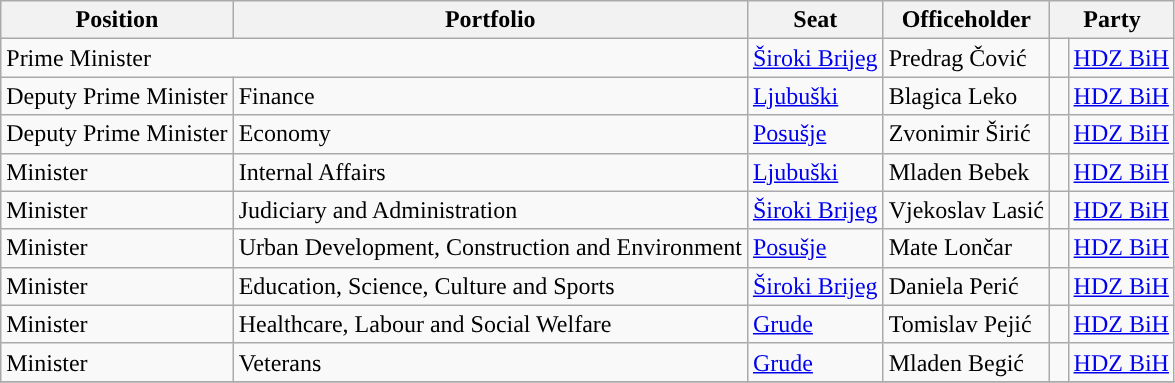<table class="wikitable">
<tr>
<th>Position</th>
<th>Portfolio</th>
<th>Seat</th>
<th>Officeholder</th>
<th colspan=2>Party</th>
</tr>
<tr>
<td colspan=2>Prime Minister</td>
<td><a href='#'>Široki Brijeg</a></td>
<td>Predrag Čović</td>
<td width=5px style="background-color:"></td>
<td><a href='#'>HDZ BiH</a></td>
</tr>
<tr>
<td>Deputy Prime Minister</td>
<td>Finance</td>
<td><a href='#'>Ljubuški</a></td>
<td>Blagica Leko</td>
<td width=5px style="background-color:"></td>
<td><a href='#'>HDZ BiH</a></td>
</tr>
<tr>
<td>Deputy Prime Minister</td>
<td>Economy</td>
<td><a href='#'>Posušje</a></td>
<td>Zvonimir Širić</td>
<td width=5px style="background-color:"></td>
<td><a href='#'>HDZ BiH</a></td>
</tr>
<tr>
<td>Minister</td>
<td>Internal Affairs</td>
<td><a href='#'>Ljubuški</a></td>
<td>Mladen Bebek</td>
<td width=5px style="background-color:"></td>
<td><a href='#'>HDZ BiH</a></td>
</tr>
<tr>
<td>Minister</td>
<td>Judiciary and Administration</td>
<td><a href='#'>Široki Brijeg</a></td>
<td>Vjekoslav Lasić</td>
<td width=5px style="background-color:"></td>
<td><a href='#'>HDZ BiH</a></td>
</tr>
<tr>
<td>Minister</td>
<td>Urban Development, Construction and Environment</td>
<td><a href='#'>Posušje</a></td>
<td>Mate Lončar</td>
<td width=5px style="background-color:"></td>
<td><a href='#'>HDZ BiH</a></td>
</tr>
<tr>
<td>Minister</td>
<td>Education, Science, Culture and Sports</td>
<td><a href='#'>Široki Brijeg</a></td>
<td>Daniela Perić</td>
<td width=5px style="background-color:"></td>
<td><a href='#'>HDZ BiH</a></td>
</tr>
<tr>
<td>Minister</td>
<td>Healthcare, Labour and Social Welfare</td>
<td><a href='#'>Grude</a></td>
<td>Tomislav Pejić</td>
<td width=5px style="background-color:"></td>
<td><a href='#'>HDZ BiH</a></td>
</tr>
<tr>
<td>Minister</td>
<td>Veterans</td>
<td><a href='#'>Grude</a></td>
<td>Mladen Begić</td>
<td width=5px style="background-color:"></td>
<td><a href='#'>HDZ BiH</a></td>
</tr>
<tr>
</tr>
</table>
